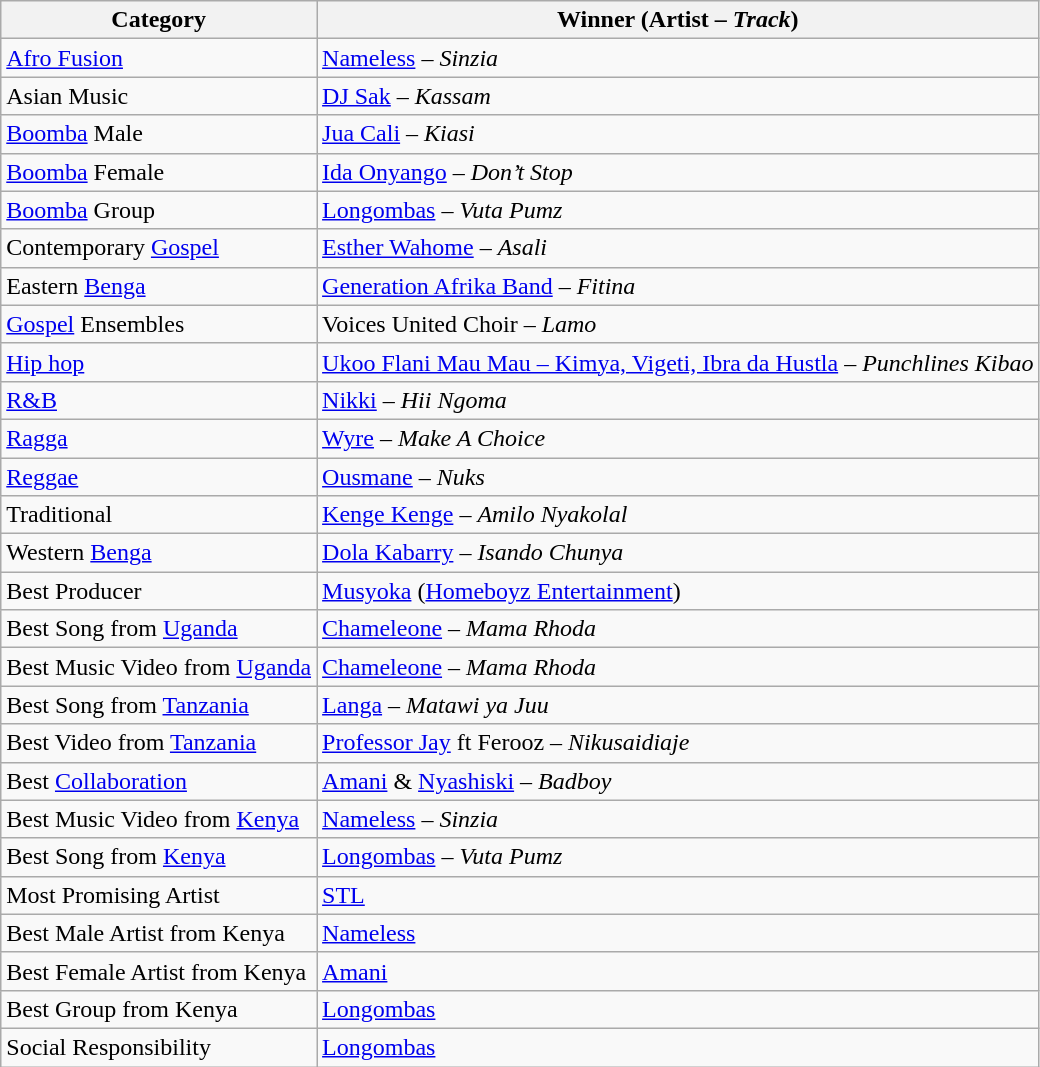<table class="wikitable">
<tr>
<th>Category</th>
<th>Winner (Artist – <em>Track</em>)</th>
</tr>
<tr>
<td><a href='#'>Afro Fusion</a></td>
<td><a href='#'>Nameless</a> – <em>Sinzia</em></td>
</tr>
<tr>
<td>Asian Music</td>
<td><a href='#'>DJ Sak</a> – <em>Kassam</em></td>
</tr>
<tr>
<td><a href='#'>Boomba</a> Male</td>
<td><a href='#'>Jua Cali</a> – <em>Kiasi</em></td>
</tr>
<tr>
<td><a href='#'>Boomba</a> Female</td>
<td><a href='#'>Ida Onyango</a> – <em>Don’t Stop</em></td>
</tr>
<tr>
<td><a href='#'>Boomba</a> Group</td>
<td><a href='#'>Longombas</a> – <em>Vuta Pumz</em></td>
</tr>
<tr>
<td>Contemporary <a href='#'>Gospel</a></td>
<td><a href='#'>Esther Wahome</a> – <em>Asali</em></td>
</tr>
<tr>
<td>Eastern <a href='#'>Benga</a></td>
<td><a href='#'>Generation Afrika Band</a> – <em>Fitina</em></td>
</tr>
<tr>
<td><a href='#'>Gospel</a> Ensembles</td>
<td>Voices United Choir – <em>Lamo</em></td>
</tr>
<tr>
<td><a href='#'>Hip hop</a></td>
<td><a href='#'>Ukoo Flani Mau Mau – Kimya, Vigeti, Ibra da Hustla</a> – <em>Punchlines Kibao</em></td>
</tr>
<tr>
<td><a href='#'>R&B</a></td>
<td><a href='#'>Nikki</a> – <em>Hii Ngoma</em></td>
</tr>
<tr>
<td><a href='#'>Ragga</a></td>
<td><a href='#'>Wyre</a> – <em>Make A Choice</em></td>
</tr>
<tr>
<td><a href='#'>Reggae</a></td>
<td><a href='#'>Ousmane</a> – <em>Nuks</em></td>
</tr>
<tr>
<td>Traditional</td>
<td><a href='#'>Kenge Kenge</a> – <em>Amilo Nyakolal</em></td>
</tr>
<tr>
<td>Western <a href='#'>Benga</a></td>
<td><a href='#'>Dola Kabarry</a> – <em>Isando Chunya</em></td>
</tr>
<tr>
<td>Best Producer</td>
<td><a href='#'>Musyoka</a> (<a href='#'>Homeboyz Entertainment</a>)</td>
</tr>
<tr>
<td>Best Song from <a href='#'>Uganda</a></td>
<td><a href='#'>Chameleone</a> – <em>Mama Rhoda</em></td>
</tr>
<tr>
<td>Best Music Video from <a href='#'>Uganda</a></td>
<td><a href='#'>Chameleone</a> – <em>Mama Rhoda</em></td>
</tr>
<tr>
<td>Best Song from <a href='#'>Tanzania</a></td>
<td><a href='#'>Langa</a> – <em>Matawi ya Juu</em></td>
</tr>
<tr>
<td>Best Video from <a href='#'>Tanzania</a></td>
<td><a href='#'>Professor Jay</a> ft Ferooz – <em>Nikusaidiaje</em></td>
</tr>
<tr>
<td>Best <a href='#'>Collaboration</a></td>
<td><a href='#'>Amani</a> & <a href='#'>Nyashiski</a> – <em>Badboy</em></td>
</tr>
<tr>
<td>Best Music Video from <a href='#'>Kenya</a></td>
<td><a href='#'>Nameless</a> – <em>Sinzia</em></td>
</tr>
<tr>
<td>Best Song from <a href='#'>Kenya</a></td>
<td><a href='#'>Longombas</a> – <em>Vuta Pumz</em></td>
</tr>
<tr>
<td>Most Promising Artist</td>
<td><a href='#'>STL</a></td>
</tr>
<tr>
<td>Best Male Artist from Kenya</td>
<td><a href='#'>Nameless</a></td>
</tr>
<tr>
<td>Best Female Artist from Kenya</td>
<td><a href='#'>Amani</a></td>
</tr>
<tr>
<td>Best Group from Kenya</td>
<td><a href='#'>Longombas</a></td>
</tr>
<tr>
<td>Social Responsibility</td>
<td><a href='#'>Longombas</a></td>
</tr>
</table>
